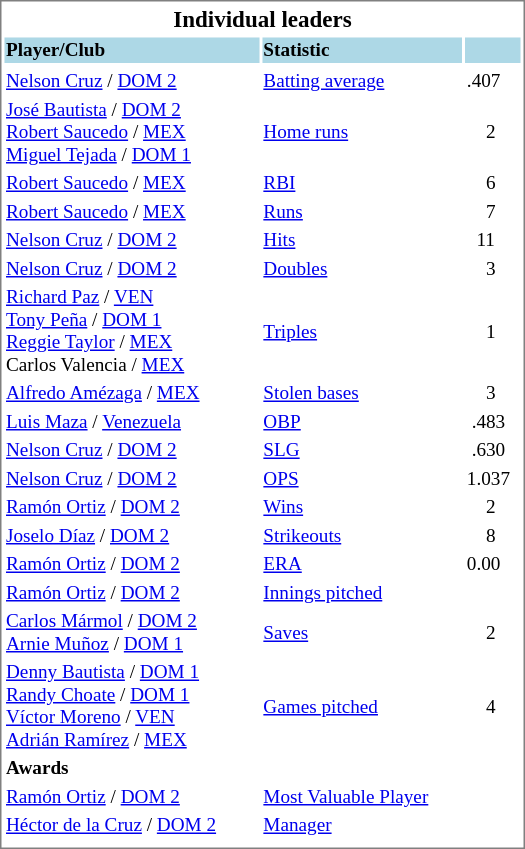<table cellpadding="1" width="350px" style="font-size: 80%; border: 1px solid gray;">
<tr align="center" style="font-size: larger;">
<td colspan=6><strong>Individual leaders</strong></td>
</tr>
<tr style="background:lightblue;">
<td><strong>Player/Club</strong></td>
<td><strong>Statistic</strong></td>
<td></td>
</tr>
<tr align="center" style="vertical-align: middle;" style="background:lightblue;">
</tr>
<tr>
<td><a href='#'>Nelson Cruz</a> / <a href='#'>DOM 2</a></td>
<td><a href='#'>Batting average</a></td>
<td>.407</td>
</tr>
<tr>
<td><a href='#'>José Bautista</a> / <a href='#'>DOM 2</a> <br> <a href='#'>Robert Saucedo</a> / <a href='#'>MEX</a> <br> <a href='#'>Miguel Tejada</a> / <a href='#'>DOM 1</a></td>
<td><a href='#'>Home runs</a></td>
<td>     2</td>
</tr>
<tr>
<td><a href='#'>Robert Saucedo</a> / <a href='#'>MEX</a></td>
<td><a href='#'>RBI</a></td>
<td>     6</td>
</tr>
<tr>
<td><a href='#'>Robert Saucedo</a> / <a href='#'>MEX</a></td>
<td><a href='#'>Runs</a></td>
<td>     7</td>
</tr>
<tr>
<td><a href='#'>Nelson Cruz</a> / <a href='#'>DOM 2</a></td>
<td><a href='#'>Hits</a></td>
<td>  11</td>
</tr>
<tr>
<td><a href='#'>Nelson Cruz</a> / <a href='#'>DOM 2</a></td>
<td><a href='#'>Doubles</a></td>
<td>     3</td>
</tr>
<tr>
<td><a href='#'>Richard Paz</a> / <a href='#'>VEN</a> <br> <a href='#'>Tony Peña</a> / <a href='#'>DOM 1</a> <br> <a href='#'>Reggie Taylor</a> / <a href='#'>MEX</a> <br> Carlos Valencia / <a href='#'>MEX</a></td>
<td><a href='#'>Triples</a></td>
<td>    1</td>
</tr>
<tr>
<td><a href='#'>Alfredo Amézaga</a> / <a href='#'>MEX</a></td>
<td><a href='#'>Stolen bases</a></td>
<td>     3</td>
</tr>
<tr>
<td><a href='#'>Luis Maza</a> / <a href='#'>Venezuela</a></td>
<td><a href='#'>OBP</a></td>
<td> .483</td>
</tr>
<tr>
<td><a href='#'>Nelson Cruz</a> / <a href='#'>DOM 2</a></td>
<td><a href='#'>SLG</a></td>
<td> .630</td>
</tr>
<tr>
<td><a href='#'>Nelson Cruz</a> / <a href='#'>DOM 2</a></td>
<td><a href='#'>OPS</a></td>
<td>1.037</td>
</tr>
<tr>
<td><a href='#'>Ramón Ortiz</a> / <a href='#'>DOM 2</a></td>
<td><a href='#'>Wins</a></td>
<td>     2</td>
</tr>
<tr>
<td><a href='#'>Joselo Díaz</a> / <a href='#'>DOM 2</a></td>
<td><a href='#'>Strikeouts</a></td>
<td>    8</td>
</tr>
<tr>
<td><a href='#'>Ramón Ortiz</a> / <a href='#'>DOM 2</a></td>
<td><a href='#'>ERA</a></td>
<td>0.00</td>
</tr>
<tr>
<td><a href='#'>Ramón Ortiz</a> / <a href='#'>DOM 2</a></td>
<td><a href='#'>Innings pitched</a></td>
<td></td>
</tr>
<tr>
<td><a href='#'>Carlos Mármol</a> / <a href='#'>DOM 2</a> <br> <a href='#'>Arnie Muñoz</a> / <a href='#'>DOM 1</a></td>
<td><a href='#'>Saves</a></td>
<td>     2</td>
</tr>
<tr>
<td><a href='#'>Denny Bautista</a> / <a href='#'>DOM 1</a> <br> <a href='#'>Randy Choate</a> / <a href='#'>DOM 1</a> <br> <a href='#'>Víctor Moreno</a> / <a href='#'>VEN</a> <br> <a href='#'>Adrián Ramírez</a> / <a href='#'>MEX</a></td>
<td><a href='#'>Games pitched</a></td>
<td>     4</td>
</tr>
<tr>
<td><strong>Awards</strong></td>
</tr>
<tr>
<td><a href='#'>Ramón Ortiz</a> / <a href='#'>DOM 2</a></td>
<td><a href='#'>Most Valuable Player</a></td>
</tr>
<tr>
<td><a href='#'>Héctor de la Cruz</a> / <a href='#'>DOM 2</a></td>
<td><a href='#'>Manager</a></td>
</tr>
<tr>
</tr>
<tr>
</tr>
</table>
